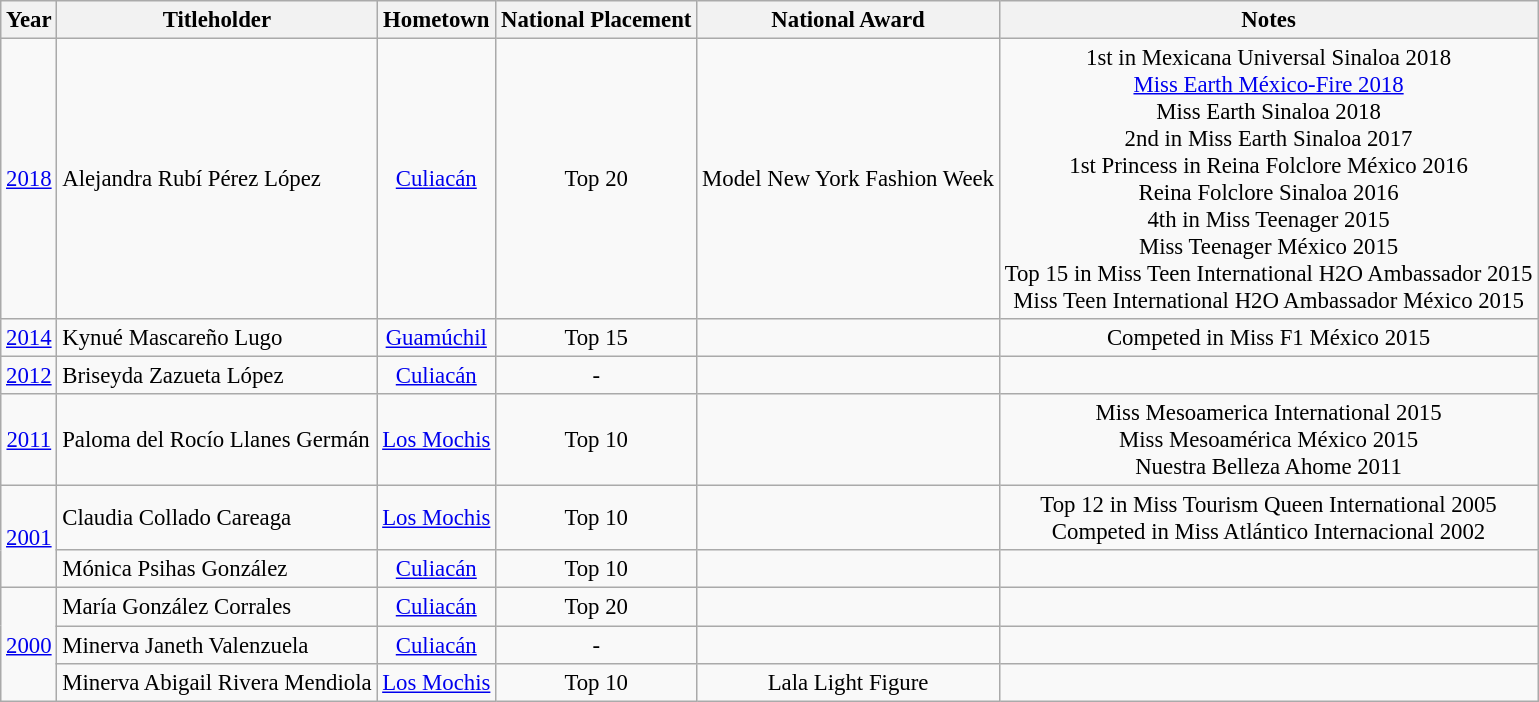<table class="wikitable sortable" style="font-size:95%;">
<tr>
<th>Year</th>
<th>Titleholder</th>
<th>Hometown</th>
<th>National Placement</th>
<th>National Award</th>
<th>Notes</th>
</tr>
<tr>
<td align="center"><a href='#'>2018</a></td>
<td>Alejandra Rubí Pérez López</td>
<td align="center"><a href='#'>Culiacán</a></td>
<td align="center">Top 20</td>
<td align="center">Model New York Fashion Week</td>
<td align="center">1st in Mexicana Universal Sinaloa 2018<br><a href='#'>Miss Earth México-Fire 2018</a><br>Miss Earth Sinaloa 2018<br>2nd in Miss Earth Sinaloa 2017<br>1st Princess in Reina Folclore México 2016<br>Reina Folclore Sinaloa 2016<br>4th in Miss Teenager 2015<br>Miss Teenager México 2015<br>Top 15 in Miss Teen International H2O Ambassador 2015<br> Miss Teen International H2O Ambassador México 2015</td>
</tr>
<tr>
<td align="center"><a href='#'>2014</a></td>
<td>Kynué Mascareño Lugo</td>
<td align="center"><a href='#'>Guamúchil</a></td>
<td align="center">Top 15</td>
<td align="center"></td>
<td align="center">Competed in Miss F1 México 2015</td>
</tr>
<tr>
<td align="center"><a href='#'>2012</a></td>
<td>Briseyda Zazueta López</td>
<td align="center"><a href='#'>Culiacán</a></td>
<td align="center">-</td>
<td align="center"></td>
<td align="center"></td>
</tr>
<tr>
<td align="center"><a href='#'>2011</a></td>
<td>Paloma del Rocío Llanes Germán</td>
<td align="center"><a href='#'>Los Mochis</a></td>
<td align="center">Top 10</td>
<td align="center"></td>
<td align="center">Miss Mesoamerica International 2015<br>Miss Mesoamérica México 2015<br>Nuestra Belleza Ahome 2011</td>
</tr>
<tr>
<td rowspan=2 align="center"><a href='#'>2001</a></td>
<td>Claudia Collado Careaga</td>
<td align="center"><a href='#'>Los Mochis</a></td>
<td align="center">Top 10</td>
<td align="center"></td>
<td align="center">Top 12 in Miss Tourism Queen International 2005<br>Competed in Miss Atlántico Internacional 2002</td>
</tr>
<tr>
<td>Mónica Psihas González</td>
<td align="center"><a href='#'>Culiacán</a></td>
<td align="center">Top 10</td>
<td align="center"></td>
<td align="center"></td>
</tr>
<tr>
<td rowspan=3 align="center"><a href='#'>2000</a></td>
<td>María González Corrales</td>
<td align="center"><a href='#'>Culiacán</a></td>
<td align="center">Top 20</td>
<td align="center"></td>
<td align="center"></td>
</tr>
<tr>
<td>Minerva Janeth Valenzuela</td>
<td align="center"><a href='#'>Culiacán</a></td>
<td align="center">-</td>
<td align="center"></td>
<td align="center"></td>
</tr>
<tr>
<td>Minerva Abigail Rivera Mendiola</td>
<td align="center"><a href='#'>Los Mochis</a></td>
<td align="center">Top 10</td>
<td align="center">Lala Light Figure</td>
<td align="center"></td>
</tr>
</table>
